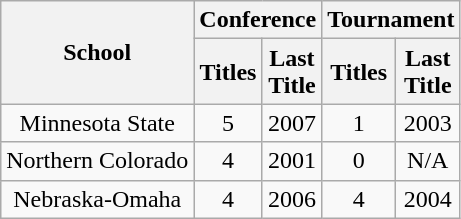<table class="wikitable" style="text-align:center">
<tr>
<th rowspan=2>School</th>
<th colspan=2>Conference</th>
<th colspan=2>Tournament</th>
</tr>
<tr>
<th>Titles</th>
<th>Last<br>Title</th>
<th>Titles</th>
<th>Last<br>Title</th>
</tr>
<tr>
<td>Minnesota State</td>
<td>5</td>
<td>2007</td>
<td>1</td>
<td>2003</td>
</tr>
<tr>
<td>Northern Colorado</td>
<td>4</td>
<td>2001</td>
<td>0</td>
<td>N/A</td>
</tr>
<tr>
<td>Nebraska-Omaha</td>
<td>4</td>
<td>2006</td>
<td>4</td>
<td>2004</td>
</tr>
</table>
